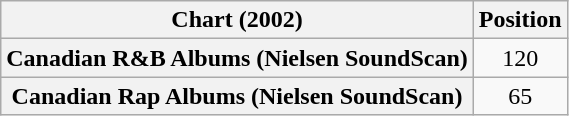<table class="wikitable plainrowheaders" style="text-align:center">
<tr>
<th scope="col">Chart (2002)</th>
<th scope="col">Position</th>
</tr>
<tr>
<th scope="row">Canadian R&B Albums (Nielsen SoundScan)</th>
<td>120</td>
</tr>
<tr>
<th scope="row">Canadian Rap Albums (Nielsen SoundScan)</th>
<td>65</td>
</tr>
</table>
